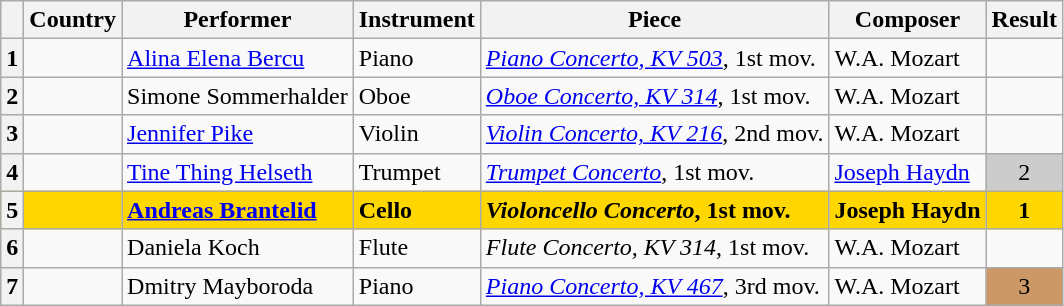<table class="wikitable sortable plainrowheaders">
<tr>
<th scope="col"></th>
<th scope="col">Country</th>
<th scope="col">Performer</th>
<th scope="col">Instrument</th>
<th scope="col">Piece</th>
<th scope="col">Composer</th>
<th scope="col">Result</th>
</tr>
<tr>
<th scope="row" style="text-align:center;">1</th>
<td></td>
<td><a href='#'>Alina Elena Bercu</a></td>
<td>Piano</td>
<td><em><a href='#'>Piano Concerto, KV 503</a></em>, 1st mov.</td>
<td>W.A. Mozart</td>
<td></td>
</tr>
<tr>
<th scope="row" style="text-align:center;">2</th>
<td></td>
<td>Simone Sommerhalder</td>
<td>Oboe</td>
<td><em><a href='#'>Oboe Concerto, KV 314</a></em>, 1st mov.</td>
<td>W.A. Mozart</td>
<td></td>
</tr>
<tr>
<th scope="row" style="text-align:center;">3</th>
<td></td>
<td><a href='#'>Jennifer Pike</a></td>
<td>Violin</td>
<td><em><a href='#'>Violin Concerto, KV 216</a></em>, 2nd mov.</td>
<td>W.A. Mozart</td>
<td></td>
</tr>
<tr>
<th scope="row" style="text-align:center;">4</th>
<td></td>
<td><a href='#'>Tine Thing Helseth</a></td>
<td>Trumpet</td>
<td><em><a href='#'>Trumpet Concerto</a></em>, 1st mov.</td>
<td><a href='#'>Joseph Haydn</a></td>
<td style="text-align:center; background-color:#CCC;">2</td>
</tr>
<tr style="font-weight:bold; background:gold;">
<th scope="row" style="text-align:center;">5</th>
<td></td>
<td><a href='#'>Andreas Brantelid</a></td>
<td>Cello</td>
<td><em>Violoncello Concerto</em>, 1st mov.</td>
<td>Joseph Haydn</td>
<td style="text-align:center;">1</td>
</tr>
<tr>
<th scope="row" style="text-align:center;">6</th>
<td></td>
<td>Daniela Koch</td>
<td>Flute</td>
<td><em>Flute Concerto, KV 314</em>, 1st mov.</td>
<td>W.A. Mozart</td>
<td></td>
</tr>
<tr>
<th scope="row" style="text-align:center;">7</th>
<td></td>
<td>Dmitry Mayboroda</td>
<td>Piano</td>
<td><em><a href='#'>Piano Concerto, KV 467</a></em>, 3rd mov.</td>
<td>W.A. Mozart</td>
<td style="text-align:center; background-color:#C96;">3</td>
</tr>
</table>
